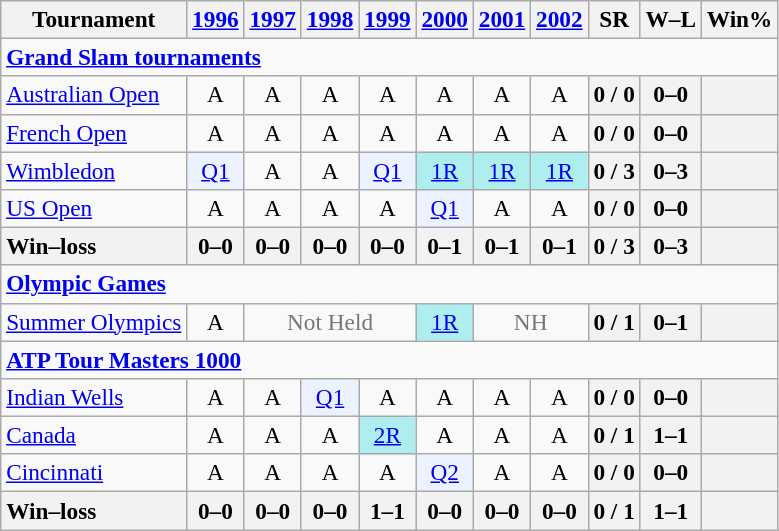<table class=wikitable style=text-align:center;font-size:97%>
<tr>
<th>Tournament</th>
<th><a href='#'>1996</a></th>
<th><a href='#'>1997</a></th>
<th><a href='#'>1998</a></th>
<th><a href='#'>1999</a></th>
<th><a href='#'>2000</a></th>
<th><a href='#'>2001</a></th>
<th><a href='#'>2002</a></th>
<th>SR</th>
<th>W–L</th>
<th>Win%</th>
</tr>
<tr>
<td colspan=25 style=text-align:left><a href='#'><strong>Grand Slam tournaments</strong></a></td>
</tr>
<tr>
<td align=left><a href='#'>Australian Open</a></td>
<td>A</td>
<td>A</td>
<td>A</td>
<td>A</td>
<td>A</td>
<td>A</td>
<td>A</td>
<th>0 / 0</th>
<th>0–0</th>
<th></th>
</tr>
<tr>
<td align=left><a href='#'>French Open</a></td>
<td>A</td>
<td>A</td>
<td>A</td>
<td>A</td>
<td>A</td>
<td>A</td>
<td>A</td>
<th>0 / 0</th>
<th>0–0</th>
<th></th>
</tr>
<tr>
<td align=left><a href='#'>Wimbledon</a></td>
<td bgcolor=ecf2ff><a href='#'>Q1</a></td>
<td>A</td>
<td>A</td>
<td bgcolor=ecf2ff><a href='#'>Q1</a></td>
<td bgcolor=afeeee><a href='#'>1R</a></td>
<td bgcolor=afeeee><a href='#'>1R</a></td>
<td bgcolor=afeeee><a href='#'>1R</a></td>
<th>0 / 3</th>
<th>0–3</th>
<th></th>
</tr>
<tr>
<td align=left><a href='#'>US Open</a></td>
<td>A</td>
<td>A</td>
<td>A</td>
<td>A</td>
<td bgcolor=ecf2ff><a href='#'>Q1</a></td>
<td>A</td>
<td>A</td>
<th>0 / 0</th>
<th>0–0</th>
<th></th>
</tr>
<tr>
<th style=text-align:left><strong>Win–loss</strong></th>
<th>0–0</th>
<th>0–0</th>
<th>0–0</th>
<th>0–0</th>
<th>0–1</th>
<th>0–1</th>
<th>0–1</th>
<th>0 / 3</th>
<th>0–3</th>
<th></th>
</tr>
<tr>
<td colspan=20 align=left><strong><a href='#'>Olympic Games</a></strong></td>
</tr>
<tr>
<td align=left><a href='#'>Summer Olympics</a></td>
<td>A</td>
<td colspan=3 style=color:#767676>Not Held</td>
<td bgcolor=afeeee><a href='#'>1R</a></td>
<td colspan=2 style=color:#767676>NH</td>
<th>0 / 1</th>
<th>0–1</th>
<th></th>
</tr>
<tr>
<td colspan=25 style=text-align:left><strong><a href='#'>ATP Tour Masters 1000</a></strong></td>
</tr>
<tr>
<td align=left><a href='#'>Indian Wells</a></td>
<td>A</td>
<td>A</td>
<td bgcolor=ecf2ff><a href='#'>Q1</a></td>
<td>A</td>
<td>A</td>
<td>A</td>
<td>A</td>
<th>0 / 0</th>
<th>0–0</th>
<th></th>
</tr>
<tr>
<td align=left><a href='#'>Canada</a></td>
<td>A</td>
<td>A</td>
<td>A</td>
<td bgcolor=afeeee><a href='#'>2R</a></td>
<td>A</td>
<td>A</td>
<td>A</td>
<th>0 / 1</th>
<th>1–1</th>
<th></th>
</tr>
<tr>
<td align=left><a href='#'>Cincinnati</a></td>
<td>A</td>
<td>A</td>
<td>A</td>
<td>A</td>
<td bgcolor=ecf2ff><a href='#'>Q2</a></td>
<td>A</td>
<td>A</td>
<th>0 / 0</th>
<th>0–0</th>
<th></th>
</tr>
<tr>
<th style=text-align:left><strong>Win–loss</strong></th>
<th>0–0</th>
<th>0–0</th>
<th>0–0</th>
<th>1–1</th>
<th>0–0</th>
<th>0–0</th>
<th>0–0</th>
<th>0 / 1</th>
<th>1–1</th>
<th></th>
</tr>
</table>
